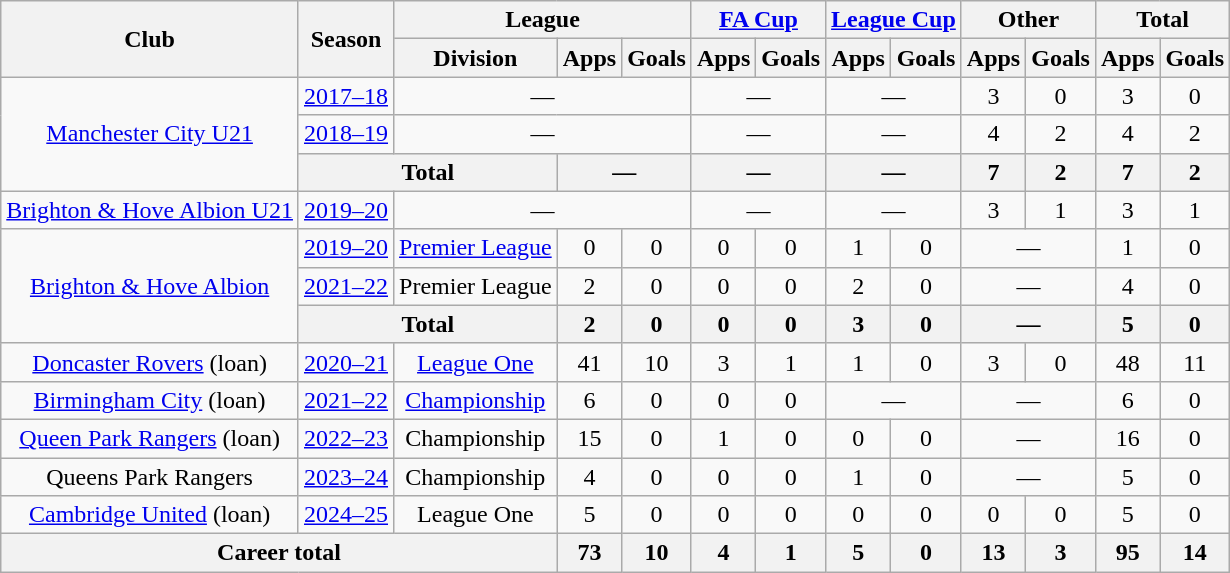<table class=wikitable style="text-align: center;">
<tr>
<th rowspan=2>Club</th>
<th rowspan=2>Season</th>
<th colspan=3>League</th>
<th colspan=2><a href='#'>FA Cup</a></th>
<th colspan=2><a href='#'>League Cup</a></th>
<th colspan=2>Other</th>
<th colspan=2>Total</th>
</tr>
<tr>
<th>Division</th>
<th>Apps</th>
<th>Goals</th>
<th>Apps</th>
<th>Goals</th>
<th>Apps</th>
<th>Goals</th>
<th>Apps</th>
<th>Goals</th>
<th>Apps</th>
<th>Goals</th>
</tr>
<tr>
<td rowspan=3><a href='#'>Manchester City U21</a></td>
<td><a href='#'>2017–18</a></td>
<td colspan=3>—</td>
<td colspan=2>—</td>
<td colspan=2>—</td>
<td>3</td>
<td>0</td>
<td>3</td>
<td>0</td>
</tr>
<tr>
<td><a href='#'>2018–19</a></td>
<td colspan=3>—</td>
<td colspan=2>—</td>
<td colspan=2>—</td>
<td>4</td>
<td>2</td>
<td>4</td>
<td>2</td>
</tr>
<tr>
<th colspan=2>Total</th>
<th colspan=2>—</th>
<th colspan=2>—</th>
<th colspan=2>—</th>
<th>7</th>
<th>2</th>
<th>7</th>
<th>2</th>
</tr>
<tr>
<td><a href='#'>Brighton & Hove Albion U21</a></td>
<td><a href='#'>2019–20</a></td>
<td colspan=3>—</td>
<td colspan=2>—</td>
<td colspan=2>—</td>
<td>3</td>
<td>1</td>
<td>3</td>
<td>1</td>
</tr>
<tr>
<td rowspan=3><a href='#'>Brighton & Hove Albion</a></td>
<td><a href='#'>2019–20</a></td>
<td><a href='#'>Premier League</a></td>
<td>0</td>
<td>0</td>
<td>0</td>
<td>0</td>
<td>1</td>
<td>0</td>
<td colspan=2>—</td>
<td>1</td>
<td>0</td>
</tr>
<tr>
<td><a href='#'>2021–22</a></td>
<td>Premier League</td>
<td>2</td>
<td>0</td>
<td>0</td>
<td>0</td>
<td>2</td>
<td>0</td>
<td colspan=2>—</td>
<td>4</td>
<td>0</td>
</tr>
<tr>
<th colspan=2>Total</th>
<th>2</th>
<th>0</th>
<th>0</th>
<th>0</th>
<th>3</th>
<th>0</th>
<th colspan=2>—</th>
<th>5</th>
<th>0</th>
</tr>
<tr>
<td><a href='#'>Doncaster Rovers</a> (loan)</td>
<td><a href='#'>2020–21</a></td>
<td><a href='#'>League One</a></td>
<td>41</td>
<td>10</td>
<td>3</td>
<td>1</td>
<td>1</td>
<td>0</td>
<td>3</td>
<td>0</td>
<td>48</td>
<td>11</td>
</tr>
<tr>
<td><a href='#'>Birmingham City</a> (loan)</td>
<td><a href='#'>2021–22</a></td>
<td><a href='#'>Championship</a></td>
<td>6</td>
<td>0</td>
<td>0</td>
<td>0</td>
<td colspan=2>—</td>
<td colspan=2>—</td>
<td>6</td>
<td>0</td>
</tr>
<tr>
<td><a href='#'>Queen Park Rangers</a> (loan)</td>
<td><a href='#'>2022–23</a></td>
<td>Championship</td>
<td>15</td>
<td>0</td>
<td>1</td>
<td>0</td>
<td>0</td>
<td>0</td>
<td colspan=2>—</td>
<td>16</td>
<td>0</td>
</tr>
<tr>
<td>Queens Park Rangers</td>
<td><a href='#'>2023–24</a></td>
<td>Championship</td>
<td>4</td>
<td>0</td>
<td>0</td>
<td>0</td>
<td>1</td>
<td>0</td>
<td colspan=2>—</td>
<td>5</td>
<td>0</td>
</tr>
<tr>
<td><a href='#'>Cambridge United</a> (loan)</td>
<td><a href='#'>2024–25</a></td>
<td>League One</td>
<td>5</td>
<td>0</td>
<td>0</td>
<td>0</td>
<td>0</td>
<td>0</td>
<td>0</td>
<td>0</td>
<td>5</td>
<td>0</td>
</tr>
<tr>
<th colspan=3>Career total</th>
<th>73</th>
<th>10</th>
<th>4</th>
<th>1</th>
<th>5</th>
<th>0</th>
<th>13</th>
<th>3</th>
<th>95</th>
<th>14</th>
</tr>
</table>
